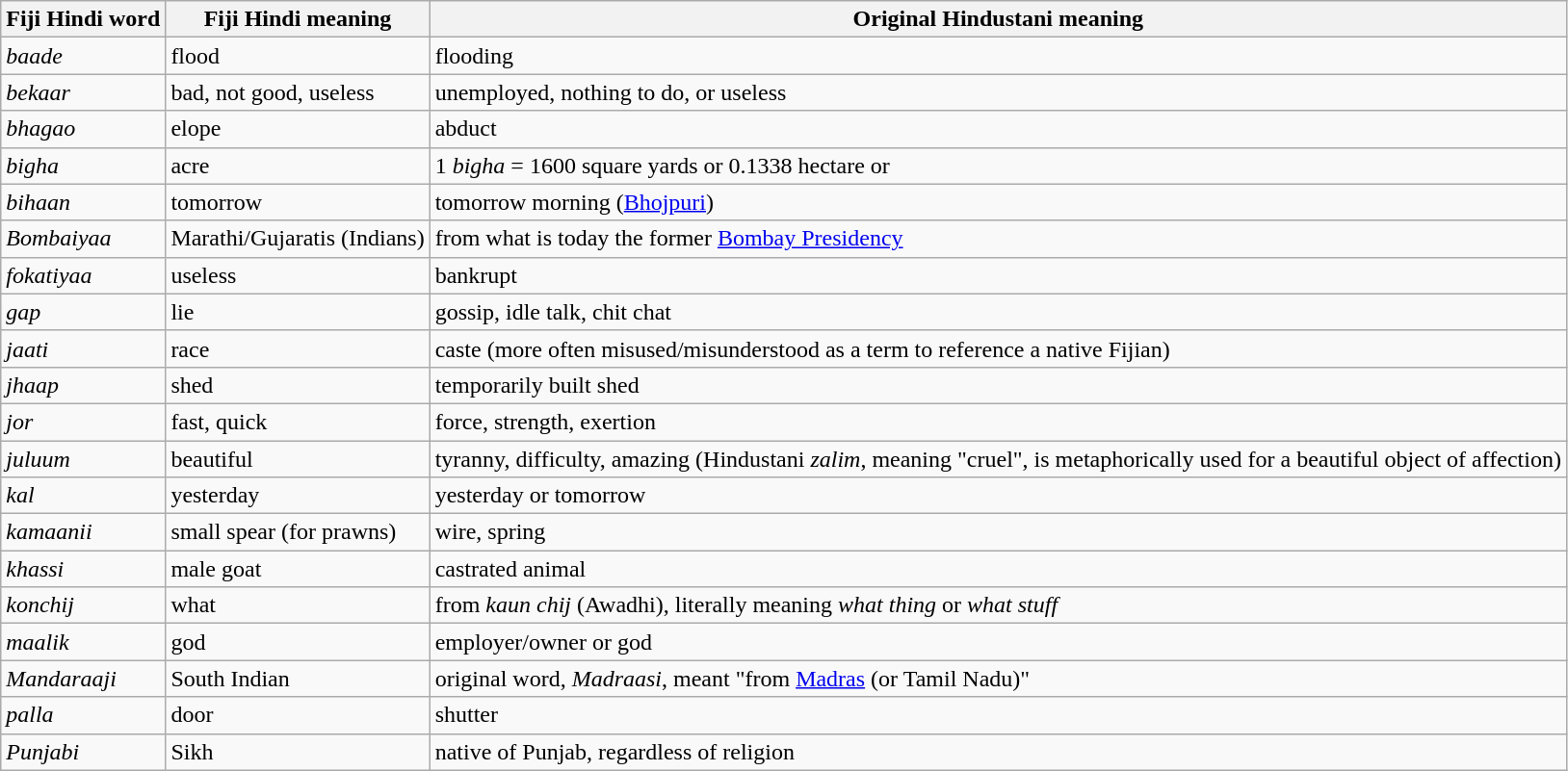<table class="wikitable">
<tr>
<th>Fiji Hindi word</th>
<th>Fiji Hindi meaning</th>
<th>Original Hindustani meaning</th>
</tr>
<tr>
<td><em>baade</em></td>
<td>flood</td>
<td>flooding</td>
</tr>
<tr>
<td><em>bekaar</em></td>
<td>bad, not good, useless</td>
<td>unemployed, nothing to do, or useless</td>
</tr>
<tr>
<td><em>bhagao</em></td>
<td>elope</td>
<td>abduct</td>
</tr>
<tr>
<td><em>bigha</em></td>
<td>acre</td>
<td>1 <em>bigha</em> = 1600 square yards or 0.1338 hectare or </td>
</tr>
<tr>
<td><em>bihaan</em></td>
<td>tomorrow</td>
<td>tomorrow morning (<a href='#'>Bhojpuri</a>)</td>
</tr>
<tr>
<td><em>Bombaiyaa</em></td>
<td>Marathi/Gujaratis (Indians)</td>
<td>from what is today the former <a href='#'>Bombay Presidency</a></td>
</tr>
<tr>
<td><em>fokatiyaa</em></td>
<td>useless</td>
<td>bankrupt</td>
</tr>
<tr>
<td><em>gap</em></td>
<td>lie</td>
<td>gossip, idle talk, chit chat</td>
</tr>
<tr>
<td><em>jaati</em></td>
<td>race</td>
<td>caste (more often misused/misunderstood as a term to reference a native Fijian)</td>
</tr>
<tr>
<td><em>jhaap</em></td>
<td>shed</td>
<td>temporarily built shed</td>
</tr>
<tr>
<td><em>jor</em></td>
<td>fast, quick</td>
<td>force, strength, exertion</td>
</tr>
<tr>
<td><em>juluum</em></td>
<td>beautiful</td>
<td>tyranny, difficulty, amazing (Hindustani <em>zalim</em>, meaning "cruel", is metaphorically used for a beautiful object of affection)</td>
</tr>
<tr>
<td><em>kal</em></td>
<td>yesterday</td>
<td>yesterday or tomorrow</td>
</tr>
<tr>
<td><em>kamaanii</em></td>
<td>small spear (for prawns)</td>
<td>wire, spring</td>
</tr>
<tr>
<td><em>khassi</em></td>
<td>male goat</td>
<td>castrated animal</td>
</tr>
<tr>
<td><em>konchij</em></td>
<td>what</td>
<td>from <em>kaun chij</em> (Awadhi), literally meaning <em>what thing</em> or <em>what stuff</em></td>
</tr>
<tr>
<td><em>maalik</em></td>
<td>god</td>
<td>employer/owner or god</td>
</tr>
<tr>
<td><em>Mandaraaji</em></td>
<td>South Indian</td>
<td>original word, <em>Madraasi</em>, meant "from <a href='#'>Madras</a> (or Tamil Nadu)"</td>
</tr>
<tr>
<td><em>palla</em></td>
<td>door</td>
<td>shutter</td>
</tr>
<tr>
<td><em>Punjabi</em></td>
<td>Sikh</td>
<td>native of Punjab, regardless of religion</td>
</tr>
</table>
